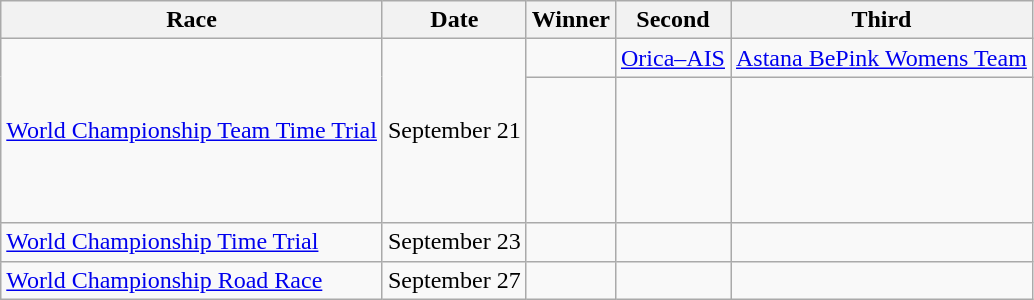<table class="wikitable sortable">
<tr>
<th>Race</th>
<th>Date</th>
<th>Winner</th>
<th>Second</th>
<th>Third</th>
</tr>
<tr>
<td rowspan=2><a href='#'>World Championship Team Time Trial</a></td>
<td rowspan=2>September 21</td>
<td><strong> </strong></td>
<td> <a href='#'>Orica–AIS</a></td>
<td> <a href='#'>Astana BePink Womens Team</a></td>
</tr>
<tr>
<td><strong><br><br><br><br><br></strong></td>
<td><br><br><br><br><br></td>
<td><br><br><br><br><br></td>
</tr>
<tr>
<td><a href='#'>World Championship Time Trial</a></td>
<td>September 23</td>
<td><strong></strong></td>
<td></td>
<td></td>
</tr>
<tr>
<td><a href='#'>World Championship Road Race</a></td>
<td>September 27</td>
<td><strong></strong></td>
<td></td>
<td></td>
</tr>
</table>
